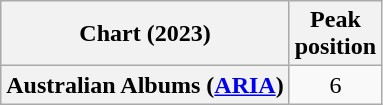<table class="wikitable plainrowheaders" style="text-align:center;">
<tr>
<th scope="col">Chart (2023)</th>
<th scope="col">Peak<br>position</th>
</tr>
<tr>
<th scope="row">Australian Albums (<a href='#'>ARIA</a>)</th>
<td>6</td>
</tr>
</table>
